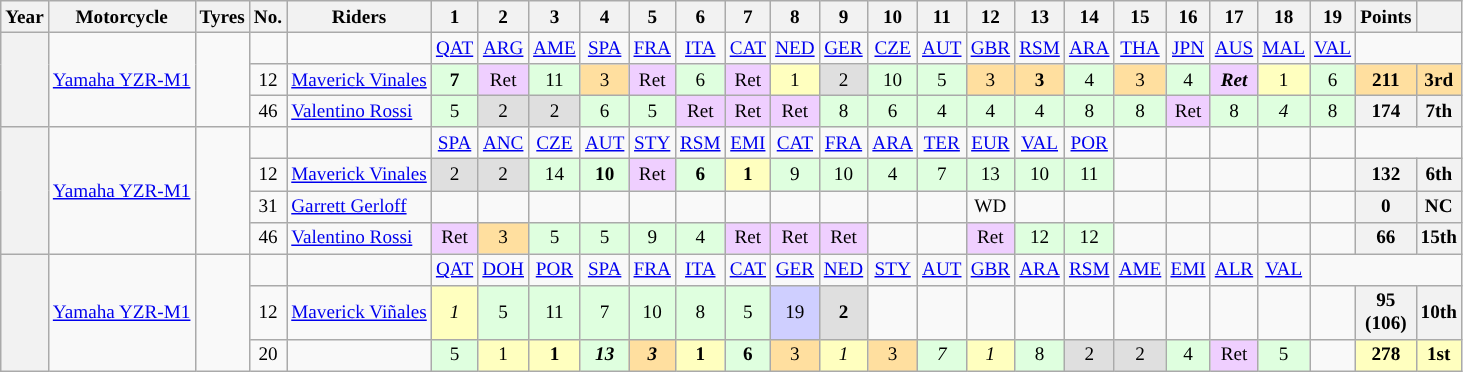<table class="wikitable" style="font-size: 80%; text-align:center">
<tr>
<th>Year</th>
<th>Motorcycle</th>
<th>Tyres</th>
<th>No.</th>
<th>Riders</th>
<th>1</th>
<th>2</th>
<th>3</th>
<th>4</th>
<th>5</th>
<th>6</th>
<th>7</th>
<th>8</th>
<th>9</th>
<th>10</th>
<th>11</th>
<th>12</th>
<th>13</th>
<th>14</th>
<th>15</th>
<th>16</th>
<th>17</th>
<th>18</th>
<th>19</th>
<th>Points</th>
<th></th>
</tr>
<tr>
<th rowspan="3"></th>
<td rowspan="3"><a href='#'>Yamaha YZR-M1</a></td>
<td rowspan="3"></td>
<td></td>
<td></td>
<td><a href='#'>QAT</a></td>
<td><a href='#'>ARG</a></td>
<td><a href='#'>AME</a></td>
<td><a href='#'>SPA</a></td>
<td><a href='#'>FRA</a></td>
<td><a href='#'>ITA</a></td>
<td><a href='#'>CAT</a></td>
<td><a href='#'>NED</a></td>
<td><a href='#'>GER</a></td>
<td><a href='#'>CZE</a></td>
<td><a href='#'>AUT</a></td>
<td><a href='#'>GBR</a></td>
<td><a href='#'>RSM</a></td>
<td><a href='#'>ARA</a></td>
<td><a href='#'>THA</a></td>
<td><a href='#'>JPN</a></td>
<td><a href='#'>AUS</a></td>
<td><a href='#'>MAL</a></td>
<td><a href='#'>VAL</a></td>
<td colspan=2></td>
</tr>
<tr>
<td>12</td>
<td align="left"> <a href='#'>Maverick Vinales</a></td>
<td style="background:#dfffdf;"><strong>7</strong></td>
<td style="background:#efcfff;">Ret</td>
<td style="background:#dfffdf;">11</td>
<td style="background:#ffdf9f;">3</td>
<td style="background:#efcfff;">Ret</td>
<td style="background:#dfffdf;">6</td>
<td style="background:#efcfff;">Ret</td>
<td style="background:#ffffbf;">1</td>
<td style="background:#dfdfdf;">2</td>
<td style="background:#dfffdf;">10</td>
<td style="background:#dfffdf;">5</td>
<td style="background:#ffdf9f;">3</td>
<td style="background:#ffdf9f;"><strong>3</strong></td>
<td style="background:#dfffdf;">4</td>
<td style="background:#ffdf9f;">3</td>
<td style="background:#dfffdf;">4</td>
<td style="background:#efcfff;"><strong><em>Ret</em></strong></td>
<td style="background:#ffffbf;">1</td>
<td style="background:#dfffdf;">6</td>
<th style="background:#ffdf9f;">211</th>
<th style="background:#ffdf9f;">3rd</th>
</tr>
<tr>
<td>46</td>
<td align="left"> <a href='#'>Valentino Rossi</a></td>
<td style="background:#dfffdf;">5</td>
<td style="background:#dfdfdf;">2</td>
<td style="background:#dfdfdf;">2</td>
<td style="background:#dfffdf;">6</td>
<td style="background:#dfffdf;">5</td>
<td style="background:#efcfff;">Ret</td>
<td style="background:#efcfff;">Ret</td>
<td style="background:#efcfff;">Ret</td>
<td style="background:#dfffdf;">8</td>
<td style="background:#dfffdf;">6</td>
<td style="background:#dfffdf;">4</td>
<td style="background:#dfffdf;">4</td>
<td style="background:#dfffdf;">4</td>
<td style="background:#dfffdf;">8</td>
<td style="background:#dfffdf;">8</td>
<td style="background:#efcfff;">Ret</td>
<td style="background:#dfffdf;">8</td>
<td style="background:#dfffdf;"><em>4</em></td>
<td style="background:#dfffdf;">8</td>
<th>174</th>
<th>7th</th>
</tr>
<tr>
<th rowspan="4"></th>
<td rowspan="4"><a href='#'>Yamaha YZR-M1</a></td>
<td rowspan="4"></td>
<td></td>
<td></td>
<td><a href='#'>SPA</a></td>
<td><a href='#'>ANC</a></td>
<td><a href='#'>CZE</a></td>
<td><a href='#'>AUT</a></td>
<td><a href='#'>STY</a></td>
<td><a href='#'>RSM</a></td>
<td><a href='#'>EMI</a></td>
<td><a href='#'>CAT</a></td>
<td><a href='#'>FRA</a></td>
<td><a href='#'>ARA</a></td>
<td><a href='#'>TER</a></td>
<td><a href='#'>EUR</a></td>
<td><a href='#'>VAL</a></td>
<td><a href='#'>POR</a></td>
<td></td>
<td></td>
<td></td>
<td></td>
<td></td>
<td colspan=2></td>
</tr>
<tr>
<td>12</td>
<td align="left"> <a href='#'>Maverick Vinales</a></td>
<td style="background:#dfdfdf;">2</td>
<td style="background:#dfdfdf;">2</td>
<td style="background:#dfffdf;">14</td>
<td style="background:#dfffdf;"><strong>10</strong></td>
<td style="background:#efcfff;">Ret</td>
<td style="background:#dfffdf;"><strong>6</strong></td>
<td style="background:#ffffbf;"><strong>1</strong></td>
<td style="background:#dfffdf;">9</td>
<td style="background:#dfffdf;">10</td>
<td style="background:#dfffdf;">4</td>
<td style="background:#dfffdf;">7</td>
<td style="background:#dfffdf;">13</td>
<td style="background:#dfffdf;">10</td>
<td style="background:#dfffdf;">11</td>
<td></td>
<td></td>
<td></td>
<td></td>
<td></td>
<th>132</th>
<th>6th</th>
</tr>
<tr>
<td>31</td>
<td align="left"> <a href='#'>Garrett Gerloff</a></td>
<td style="background:"></td>
<td style="background:"></td>
<td style="background:"></td>
<td style="background:"></td>
<td style="background:"></td>
<td style="background:"></td>
<td style="background:"></td>
<td style="background:"></td>
<td style="background:"></td>
<td style="background:"></td>
<td style="background:"></td>
<td style="background:">WD<br></td>
<td></td>
<td></td>
<td></td>
<td></td>
<td></td>
<td></td>
<td></td>
<th>0</th>
<th>NC</th>
</tr>
<tr>
<td>46</td>
<td align="left"> <a href='#'>Valentino Rossi</a></td>
<td style="background:#efcfff;">Ret</td>
<td style="background:#ffdf9f;">3</td>
<td style="background:#dfffdf;">5</td>
<td style="background:#dfffdf;">5</td>
<td style="background:#dfffdf;">9</td>
<td style="background:#dfffdf;">4</td>
<td style="background:#efcfff;">Ret</td>
<td style="background:#efcfff;">Ret</td>
<td style="background:#efcfff;">Ret</td>
<td></td>
<td></td>
<td style="background:#efcfff;">Ret</td>
<td style="background:#dfffdf;">12</td>
<td style="background:#dfffdf;">12</td>
<td></td>
<td></td>
<td></td>
<td></td>
<td></td>
<th>66</th>
<th>15th</th>
</tr>
<tr>
<th rowspan="3"></th>
<td rowspan="3"><a href='#'>Yamaha YZR-M1</a></td>
<td rowspan="3"></td>
<td></td>
<td></td>
<td><a href='#'>QAT</a></td>
<td><a href='#'>DOH</a></td>
<td><a href='#'>POR</a></td>
<td><a href='#'>SPA</a></td>
<td><a href='#'>FRA</a></td>
<td><a href='#'>ITA</a></td>
<td><a href='#'>CAT</a></td>
<td><a href='#'>GER</a></td>
<td><a href='#'>NED</a></td>
<td><a href='#'>STY</a></td>
<td><a href='#'>AUT</a></td>
<td><a href='#'>GBR</a></td>
<td><a href='#'>ARA</a></td>
<td><a href='#'>RSM</a></td>
<td><a href='#'>AME</a></td>
<td><a href='#'>EMI</a></td>
<td><a href='#'>ALR</a></td>
<td><a href='#'>VAL</a></td>
</tr>
<tr>
<td>12</td>
<td align=left> <a href='#'>Maverick Viñales</a></td>
<td style="background:#ffffbf;"><em>1</em></td>
<td style="background:#dfffdf;">5</td>
<td style="background:#dfffdf;">11</td>
<td style="background:#dfffdf;">7</td>
<td style="background:#dfffdf;">10</td>
<td style="background:#dfffdf;">8</td>
<td style="background:#dfffdf;">5</td>
<td style="background:#cfcfff;">19</td>
<td style="background:#dfdfdf;"><strong>2</strong></td>
<td></td>
<td></td>
<td></td>
<td></td>
<td></td>
<td></td>
<td></td>
<td></td>
<td></td>
<td></td>
<th>95<br>(106)</th>
<th>10th</th>
</tr>
<tr>
<td>20</td>
<td align=left></td>
<td style="background:#dfffdf;">5</td>
<td style="background:#ffffbf;">1</td>
<td style="background:#ffffbf;"><strong>1</strong></td>
<td style="background:#dfffdf;"><strong><em>13</em></strong></td>
<td style="background:#ffdf9f;"><strong><em>3</em></strong></td>
<td style="background:#ffffbf;"><strong>1</strong></td>
<td style="background:#dfffdf;"><strong>6</strong></td>
<td style="background:#ffdf9f;">3</td>
<td style="background:#ffffbf;"><em>1</em></td>
<td style="background:#ffdf9f;">3</td>
<td style="background:#dfffdf;"><em>7</em></td>
<td style="background:#ffffbf;"><em>1</em></td>
<td style="background:#dfffdf;">8</td>
<td style="background:#dfdfdf;">2</td>
<td style="background:#dfdfdf;">2</td>
<td style="background:#dfffdf;">4</td>
<td style="background:#efcfff;">Ret</td>
<td style="background:#dfffdf;">5</td>
<td></td>
<th rowspan="2" style="background:#ffffbf;">278</th>
<th rowspan="2" style="background:#ffffbf;">1st</th>
</tr>
</table>
